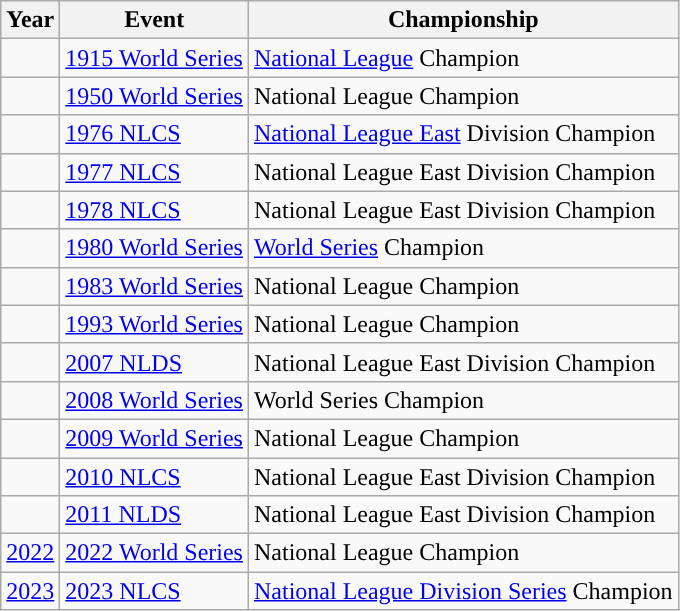<table class="wikitable">
<tr>
<th style="text-align:center; ">Year</th>
<th style="text-align:center; ">Event</th>
<th style="text-align:center; ">Championship</th>
</tr>
<tr>
<td></td>
<td><a href='#'>1915 World Series</a></td>
<td><a href='#'>National League</a> Champion</td>
</tr>
<tr>
<td></td>
<td><a href='#'>1950 World Series</a></td>
<td>National League Champion</td>
</tr>
<tr>
<td></td>
<td><a href='#'>1976 NLCS</a></td>
<td><a href='#'>National League East</a> Division Champion</td>
</tr>
<tr>
<td></td>
<td><a href='#'>1977 NLCS</a></td>
<td>National League East Division Champion</td>
</tr>
<tr>
<td></td>
<td><a href='#'>1978 NLCS</a></td>
<td>National League East Division Champion</td>
</tr>
<tr>
<td></td>
<td><a href='#'>1980 World Series</a></td>
<td><a href='#'>World Series</a> Champion</td>
</tr>
<tr>
<td></td>
<td><a href='#'>1983 World Series</a></td>
<td>National League Champion</td>
</tr>
<tr>
<td></td>
<td><a href='#'>1993 World Series</a></td>
<td>National League Champion</td>
</tr>
<tr>
<td></td>
<td><a href='#'>2007 NLDS</a></td>
<td>National League East Division Champion</td>
</tr>
<tr>
<td></td>
<td><a href='#'>2008 World Series</a></td>
<td>World Series Champion</td>
</tr>
<tr>
<td></td>
<td><a href='#'>2009 World Series</a></td>
<td>National League Champion</td>
</tr>
<tr>
<td></td>
<td><a href='#'>2010 NLCS</a></td>
<td>National League East Division Champion</td>
</tr>
<tr>
<td></td>
<td><a href='#'>2011 NLDS</a></td>
<td>National League East Division Champion</td>
</tr>
<tr>
<td><a href='#'>2022</a></td>
<td><a href='#'>2022 World Series</a></td>
<td>National League Champion</td>
</tr>
<tr>
<td><a href='#'>2023</a></td>
<td><a href='#'>2023 NLCS</a></td>
<td><a href='#'>National League Division Series</a> Champion</td>
</tr>
</table>
